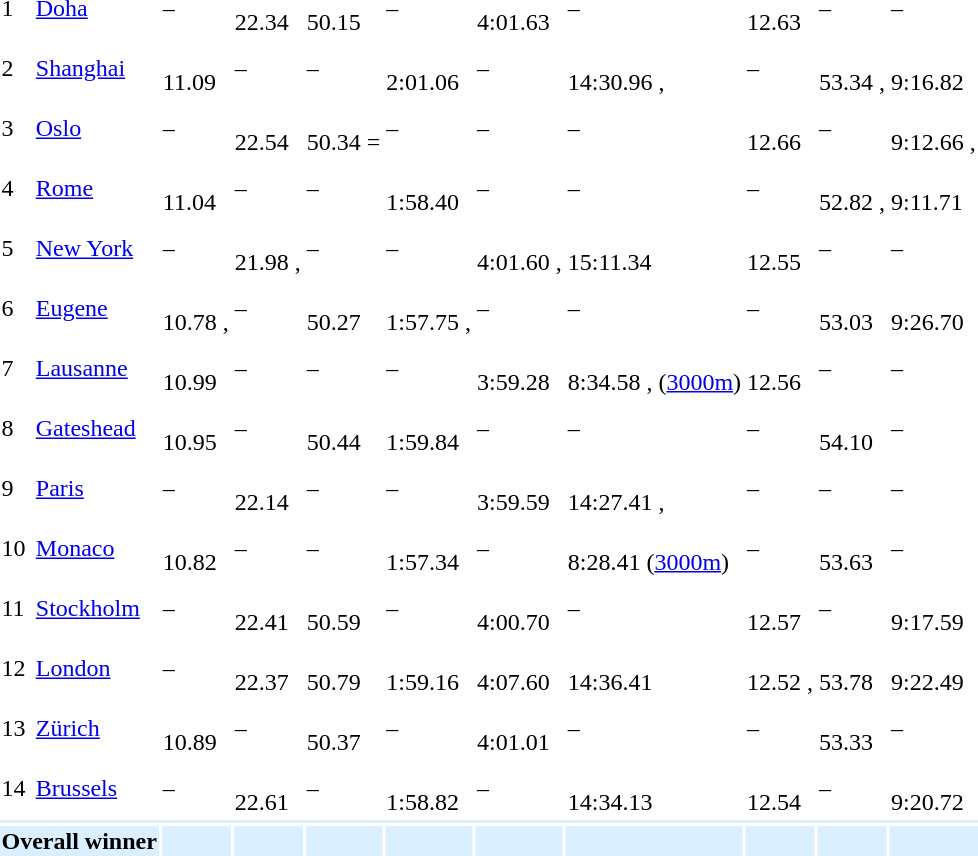<table>
<tr>
<td>1</td>
<td align=left><a href='#'>Doha</a></td>
<td>–</td>
<td><br> 22.34</td>
<td><br> 50.15 </td>
<td>–</td>
<td><br> 4:01.63</td>
<td>–</td>
<td><br> 12.63</td>
<td>–</td>
<td>–</td>
</tr>
<tr>
<td>2</td>
<td align=left><a href='#'>Shanghai</a></td>
<td><br> 11.09</td>
<td>–</td>
<td>–</td>
<td> <br> 2:01.06</td>
<td>–</td>
<td> <br> 14:30.96 , </td>
<td>–</td>
<td><br> 53.34 , </td>
<td> <br> 9:16.82 </td>
</tr>
<tr>
<td>3</td>
<td align=left><a href='#'>Oslo</a></td>
<td>–</td>
<td><br> 22.54</td>
<td><br> 50.34 =</td>
<td>–</td>
<td>–</td>
<td>–</td>
<td><br> 12.66 </td>
<td>–</td>
<td><br> 9:12.66 , </td>
</tr>
<tr>
<td>4</td>
<td align=left><a href='#'>Rome</a></td>
<td><br> 11.04</td>
<td>–</td>
<td>–</td>
<td> <br> 1:58.40 </td>
<td>–</td>
<td>–</td>
<td>–</td>
<td><br> 52.82 , </td>
<td><br> 9:11.71 </td>
</tr>
<tr>
<td>5</td>
<td align=left><a href='#'>New York</a></td>
<td>–</td>
<td><br> 21.98 , </td>
<td>–</td>
<td>–</td>
<td><br> 4:01.60 , </td>
<td><br> 15:11.34</td>
<td><br> 12.55 </td>
<td>–</td>
<td>–</td>
</tr>
<tr>
<td>6</td>
<td align=left><a href='#'>Eugene</a></td>
<td><br> 10.78 , </td>
<td>–</td>
<td><br> 50.27</td>
<td><br> 1:57.75 , </td>
<td>–</td>
<td>–</td>
<td>–</td>
<td><br> 53.03 </td>
<td><br> 9:26.70</td>
</tr>
<tr>
<td>7</td>
<td align=left><a href='#'>Lausanne</a></td>
<td><br> 10.99</td>
<td>–</td>
<td>–</td>
<td>–</td>
<td><br> 3:59.28 </td>
<td><br> 8:34.58 ,  (<a href='#'>3000m</a>)</td>
<td><br> 12.56 </td>
<td>–</td>
<td>–</td>
</tr>
<tr>
<td>8</td>
<td align=left><a href='#'>Gateshead</a></td>
<td><br> 10.95</td>
<td>–</td>
<td><br> 50.44</td>
<td><br> 1:59.84</td>
<td>–</td>
<td>–</td>
<td>–</td>
<td><br> 54.10</td>
<td>–</td>
</tr>
<tr>
<td>9</td>
<td align=left><a href='#'>Paris</a></td>
<td>–</td>
<td><br> 22.14</td>
<td>–</td>
<td>–</td>
<td><br> 3:59.59 </td>
<td><br> 14:27.41 , </td>
<td>–</td>
<td>–</td>
<td>–</td>
</tr>
<tr>
<td>10</td>
<td align=left><a href='#'>Monaco</a></td>
<td><br> 10.82 </td>
<td>–</td>
<td>–</td>
<td><br> 1:57.34 </td>
<td>–</td>
<td><br> 8:28.41  (<a href='#'>3000m</a>)</td>
<td>–</td>
<td><br> 53.63</td>
<td>–</td>
</tr>
<tr>
<td>11</td>
<td align=left><a href='#'>Stockholm</a></td>
<td>–</td>
<td><br> 22.41</td>
<td><br> 50.59</td>
<td>–</td>
<td><br> 4:00.70</td>
<td>–</td>
<td><br> 12.57 </td>
<td>–</td>
<td><br> 9:17.59</td>
</tr>
<tr>
<td>12</td>
<td align=left><a href='#'>London</a></td>
<td>–</td>
<td><br> 22.37</td>
<td><br> 50.79</td>
<td><br> 1:59.16</td>
<td><br> 4:07.60</td>
<td><br> 14:36.41</td>
<td><br> 12.52 , </td>
<td><br> 53.78</td>
<td><br> 9:22.49 </td>
</tr>
<tr>
<td>13</td>
<td align=left><a href='#'>Zürich</a></td>
<td><br> 10.89</td>
<td>–</td>
<td><br> 50.37</td>
<td>–</td>
<td><br> 4:01.01</td>
<td>–</td>
<td>–</td>
<td><br> 53.33 </td>
<td>–</td>
</tr>
<tr>
<td>14</td>
<td align=left><a href='#'>Brussels</a></td>
<td>–</td>
<td><br> 22.61</td>
<td>–</td>
<td> <br> 1:58.82</td>
<td>–</td>
<td><br> 14:34.13</td>
<td><br> 12.54</td>
<td>–</td>
<td><br> 9:20.72 </td>
</tr>
<tr>
<td colspan=11 bgcolor=#DAEFFF></td>
</tr>
<tr bgcolor=#DAEFFF>
<td colspan=2><strong>Overall winner</strong></td>
<td></td>
<td></td>
<td></td>
<td></td>
<td></td>
<td></td>
<td></td>
<td></td>
<td></td>
</tr>
</table>
